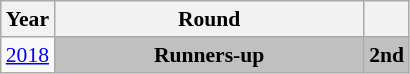<table class="wikitable" style="text-align: center; font-size:90%">
<tr>
<th>Year</th>
<th style="width:200px">Round</th>
<th></th>
</tr>
<tr>
<td><a href='#'>2018</a></td>
<td bgcolor=Silver><strong>Runners-up</strong></td>
<td bgcolor=Silver><strong>2nd</strong></td>
</tr>
</table>
